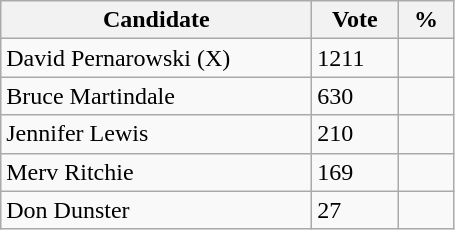<table class="wikitable">
<tr>
<th bgcolor="#DDDDFF" width="200px">Candidate</th>
<th bgcolor="#DDDDFF" width="50px">Vote</th>
<th bgcolor="#DDDDFF" width="30px">%</th>
</tr>
<tr>
<td>David Pernarowski (X)</td>
<td>1211</td>
<td></td>
</tr>
<tr>
<td>Bruce Martindale</td>
<td>630</td>
<td></td>
</tr>
<tr>
<td>Jennifer Lewis</td>
<td>210</td>
<td></td>
</tr>
<tr>
<td>Merv Ritchie</td>
<td>169</td>
<td></td>
</tr>
<tr>
<td>Don Dunster</td>
<td>27</td>
<td></td>
</tr>
</table>
